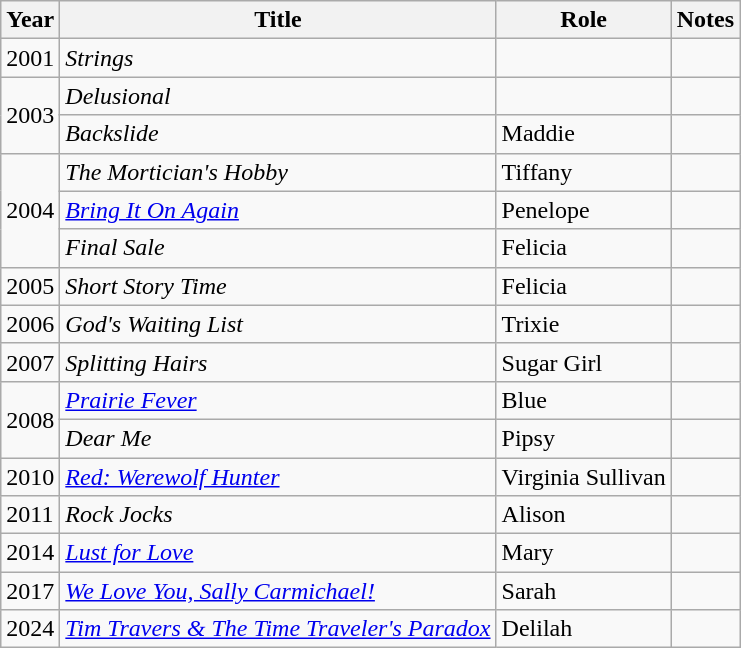<table class="wikitable sortable">
<tr ">
<th>Year</th>
<th>Title</th>
<th>Role</th>
<th>Notes</th>
</tr>
<tr>
<td>2001</td>
<td><em>Strings</em></td>
<td></td>
<td></td>
</tr>
<tr>
<td rowspan="2">2003</td>
<td><em>Delusional</em></td>
<td></td>
<td></td>
</tr>
<tr>
<td><em>Backslide</em></td>
<td>Maddie</td>
<td></td>
</tr>
<tr>
<td rowspan="3">2004</td>
<td><em>The Mortician's Hobby</em></td>
<td>Tiffany</td>
<td></td>
</tr>
<tr>
<td><em><a href='#'>Bring It On Again</a></em></td>
<td>Penelope</td>
<td></td>
</tr>
<tr>
<td><em>Final Sale</em></td>
<td>Felicia</td>
<td></td>
</tr>
<tr>
<td>2005</td>
<td><em>Short Story Time</em></td>
<td>Felicia</td>
<td></td>
</tr>
<tr>
<td>2006</td>
<td><em>God's Waiting List</em></td>
<td>Trixie</td>
<td></td>
</tr>
<tr>
<td>2007</td>
<td><em>Splitting Hairs</em></td>
<td>Sugar Girl</td>
<td></td>
</tr>
<tr>
<td rowspan="2">2008</td>
<td><em><a href='#'>Prairie Fever</a></em></td>
<td>Blue</td>
<td></td>
</tr>
<tr>
<td><em>Dear Me</em></td>
<td>Pipsy</td>
<td></td>
</tr>
<tr>
<td>2010</td>
<td><em><a href='#'>Red: Werewolf Hunter</a></em></td>
<td>Virginia Sullivan</td>
<td></td>
</tr>
<tr>
<td>2011</td>
<td><em>Rock Jocks</em></td>
<td>Alison</td>
<td></td>
</tr>
<tr>
<td>2014</td>
<td><em><a href='#'>Lust for Love</a></em></td>
<td>Mary</td>
<td></td>
</tr>
<tr>
<td>2017</td>
<td><em><a href='#'>We Love You, Sally Carmichael!</a></em></td>
<td>Sarah</td>
<td></td>
</tr>
<tr>
<td>2024</td>
<td><em><a href='#'>Tim Travers & The Time Traveler's Paradox</a></em></td>
<td>Delilah</td>
<td></td>
</tr>
</table>
